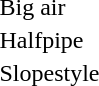<table>
<tr>
<td>Big air<br></td>
<td></td>
<td></td>
<td></td>
</tr>
<tr>
<td>Halfpipe<br></td>
<td></td>
<td></td>
<td></td>
</tr>
<tr>
<td>Slopestyle<br></td>
<td></td>
<td></td>
<td></td>
</tr>
</table>
